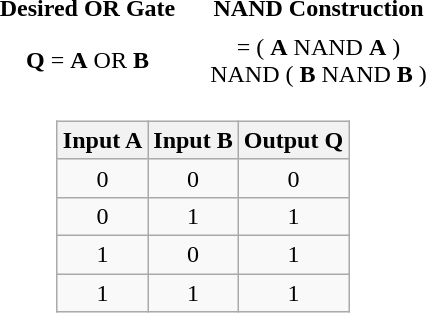<table style="margin:auto; text-align:center;">
<tr>
<th width=150>Desired OR Gate</th>
<th width=150>NAND Construction</th>
</tr>
<tr>
<td></td>
<td></td>
</tr>
<tr class="nowrap">
<td><strong>Q</strong>  = <strong>A</strong> OR <strong>B</strong></td>
<td>= ( <strong>A</strong> NAND <strong>A</strong> ) NAND ( <strong>B</strong> NAND <strong>B</strong> )</td>
</tr>
<tr>
<td colspan="2" style="text-align:center;"><br><table class="wikitable"  style="text-align:center; margin:auto;">
<tr>
<th>Input A</th>
<th>Input B</th>
<th>Output Q</th>
</tr>
<tr>
<td>0</td>
<td>0</td>
<td>0</td>
</tr>
<tr>
<td>0</td>
<td>1</td>
<td>1</td>
</tr>
<tr>
<td>1</td>
<td>0</td>
<td>1</td>
</tr>
<tr>
<td>1</td>
<td>1</td>
<td>1</td>
</tr>
</table>
</td>
</tr>
</table>
